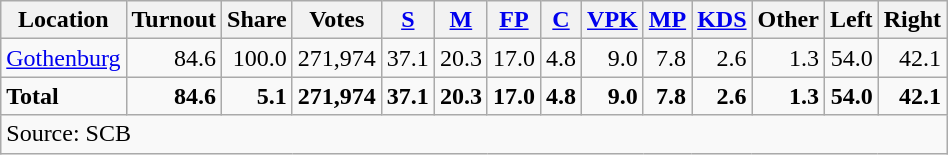<table class="wikitable sortable" style=text-align:right>
<tr>
<th>Location</th>
<th>Turnout</th>
<th>Share</th>
<th>Votes</th>
<th><a href='#'>S</a></th>
<th><a href='#'>M</a></th>
<th><a href='#'>FP</a></th>
<th><a href='#'>C</a></th>
<th><a href='#'>VPK</a></th>
<th><a href='#'>MP</a></th>
<th><a href='#'>KDS</a></th>
<th>Other</th>
<th>Left</th>
<th>Right</th>
</tr>
<tr>
<td align=left><a href='#'>Gothenburg</a></td>
<td>84.6</td>
<td>100.0</td>
<td>271,974</td>
<td>37.1</td>
<td>20.3</td>
<td>17.0</td>
<td>4.8</td>
<td>9.0</td>
<td>7.8</td>
<td>2.6</td>
<td>1.3</td>
<td>54.0</td>
<td>42.1</td>
</tr>
<tr>
<td align=left><strong>Total</strong></td>
<td><strong>84.6</strong></td>
<td><strong>5.1</strong></td>
<td><strong>271,974</strong></td>
<td><strong>37.1</strong></td>
<td><strong>20.3</strong></td>
<td><strong>17.0</strong></td>
<td><strong>4.8</strong></td>
<td><strong>9.0</strong></td>
<td><strong>7.8</strong></td>
<td><strong>2.6</strong></td>
<td><strong>1.3</strong></td>
<td><strong>54.0</strong></td>
<td><strong>42.1</strong></td>
</tr>
<tr>
<td align=left colspan=14>Source: SCB </td>
</tr>
</table>
